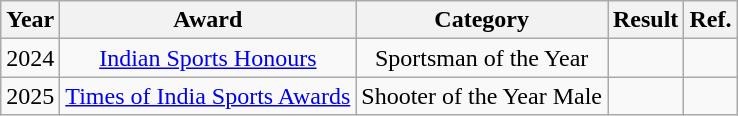<table class="wikitable" style="text-align:center;">
<tr>
<th>Year</th>
<th>Award</th>
<th>Category</th>
<th>Result</th>
<th>Ref.</th>
</tr>
<tr>
<td>2024</td>
<td><a href='#'>Indian Sports Honours</a></td>
<td>Sportsman of the Year</td>
<td></td>
<td></td>
</tr>
<tr>
<td>2025</td>
<td><a href='#'>Times of India Sports Awards</a></td>
<td>Shooter of the Year Male</td>
<td></td>
<td></td>
</tr>
</table>
